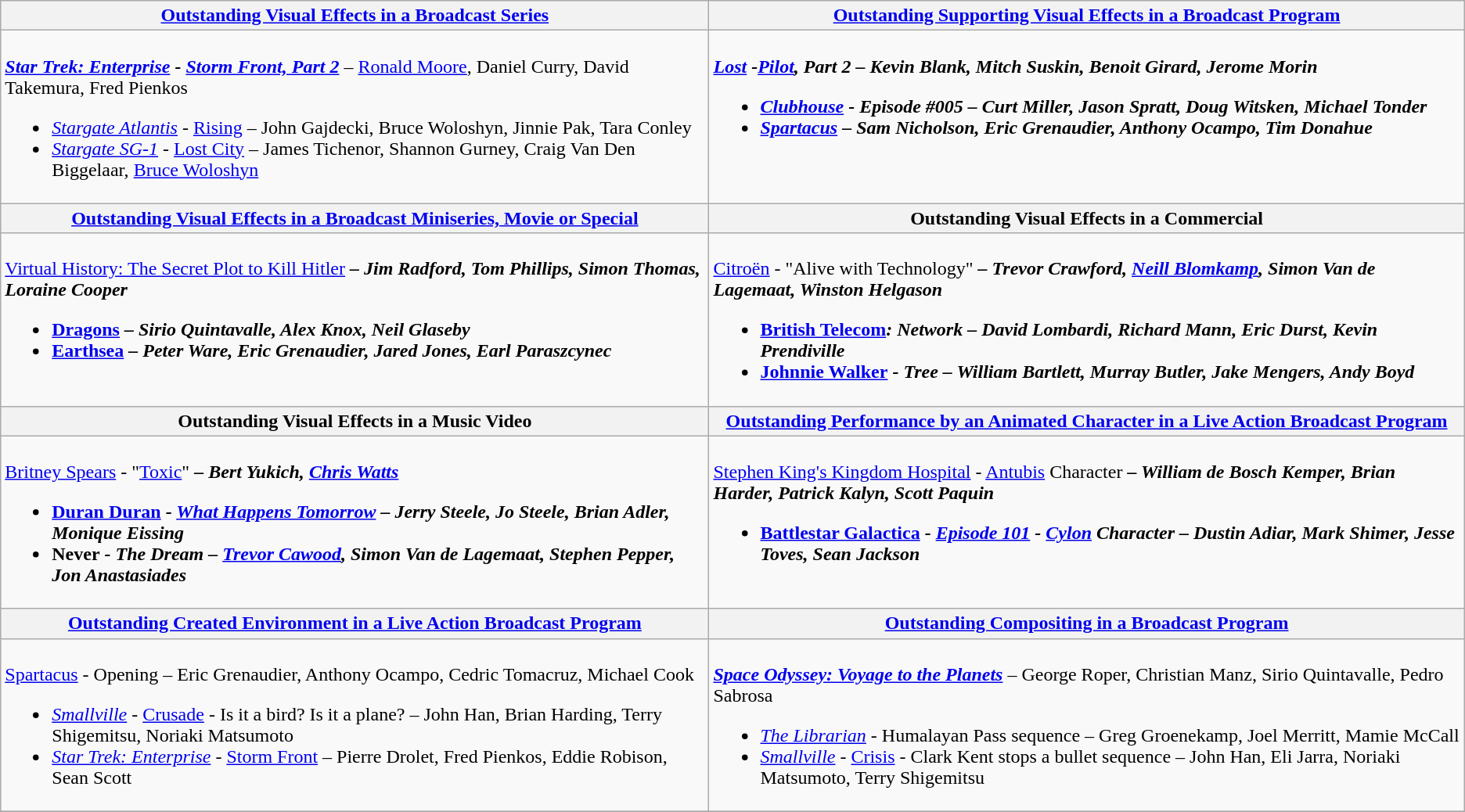<table class=wikitable style="width=100%">
<tr>
<th style="width=50%"><strong><a href='#'>Outstanding Visual Effects in a Broadcast Series</a></strong></th>
<th style="width=50%"><strong><a href='#'>Outstanding Supporting Visual Effects in a Broadcast Program</a></strong></th>
</tr>
<tr>
<td valign="top"><br><strong><em><a href='#'>Star Trek: Enterprise</a> - <a href='#'>Storm Front, Part 2</a></em></strong> – <a href='#'>Ronald Moore</a>, Daniel Curry, David Takemura, Fred Pienkos<ul><li><em><a href='#'>Stargate Atlantis</a></em> - <a href='#'>Rising</a> – John Gajdecki, Bruce Woloshyn, Jinnie Pak, Tara Conley</li><li><em><a href='#'>Stargate SG-1</a></em> - <a href='#'>Lost City</a> – James Tichenor, Shannon Gurney, Craig Van Den Biggelaar, <a href='#'>Bruce Woloshyn</a></li></ul></td>
<td valign="top"><br><strong><em><a href='#'>Lost</a><em> -<a href='#'>Pilot</a>, Part 2<strong> – Kevin Blank, Mitch Suskin, Benoit Girard, Jerome Morin<ul><li></em><a href='#'>Clubhouse</a><em> - Episode #005 – Curt Miller, Jason Spratt, Doug Witsken, Michael Tonder</li><li></em><a href='#'>Spartacus</a><em> – Sam Nicholson, Eric Grenaudier, Anthony Ocampo, Tim Donahue</li></ul></td>
</tr>
<tr>
<th style="width=50%"></strong><a href='#'>Outstanding Visual Effects in a Broadcast Miniseries, Movie or Special</a><strong></th>
<th style="width=50%"></strong>Outstanding Visual Effects in a Commercial<strong></th>
</tr>
<tr>
<td valign="top"><br></em></strong><a href='#'>Virtual History: The Secret Plot to Kill Hitler</a><strong><em> – Jim Radford, Tom Phillips, Simon Thomas, Loraine Cooper<ul><li></em><a href='#'>Dragons</a><em> – Sirio Quintavalle, Alex Knox, Neil Glaseby</li><li></em><a href='#'>Earthsea</a><em> – Peter Ware, Eric Grenaudier, Jared Jones, Earl Paraszcynec</li></ul></td>
<td valign="top"><br></em></strong><a href='#'>Citroën</a> - "Alive with Technology"<strong><em> – Trevor Crawford, <a href='#'>Neill Blomkamp</a>, Simon Van de Lagemaat, Winston Helgason<ul><li></em><a href='#'>British Telecom</a><em>: Network – David Lombardi, Richard Mann, Eric Durst, Kevin Prendiville</li><li></em><a href='#'>Johnnie Walker</a><em> - Tree – William Bartlett, Murray Butler, Jake Mengers, Andy Boyd</li></ul></td>
</tr>
<tr>
<th style="width=50%"></strong>Outstanding Visual Effects in a Music Video<strong></th>
<th style="width=50%"></strong><a href='#'>Outstanding Performance by an Animated Character in a Live Action Broadcast Program</a><strong></th>
</tr>
<tr>
<td valign="top"><br></em></strong><a href='#'>Britney Spears</a> - "<a href='#'>Toxic</a>" <strong><em> – Bert Yukich, <a href='#'>Chris Watts</a><ul><li></em><a href='#'>Duran Duran</a><em> - <a href='#'>What Happens Tomorrow</a> – Jerry Steele, Jo Steele, Brian Adler, Monique Eissing</li><li></em>Never<em> - The Dream – <a href='#'>Trevor Cawood</a>, Simon Van de Lagemaat, Stephen Pepper, Jon Anastasiades</li></ul></td>
<td valign="top"><br></em></strong><a href='#'>Stephen King's Kingdom Hospital</a> - <a href='#'>Antubis</a> Character<strong><em> – William de Bosch Kemper, Brian Harder, Patrick Kalyn, Scott Paquin<ul><li></em><a href='#'>Battlestar Galactica</a><em> - <a href='#'>Episode 101</a> - <a href='#'>Cylon</a> Character – Dustin Adiar, Mark Shimer, Jesse Toves, Sean Jackson</li></ul></td>
</tr>
<tr>
<th style="width=50%"></strong><a href='#'>Outstanding Created Environment in a Live Action Broadcast Program</a><strong></th>
<th style="width=50%"></strong><a href='#'>Outstanding Compositing in a Broadcast Program</a><strong></th>
</tr>
<tr>
<td valign="top"><br></em></strong><a href='#'>Spartacus</a></em>  - Opening</strong> – Eric Grenaudier, Anthony Ocampo, Cedric Tomacruz, Michael Cook<ul><li><em><a href='#'>Smallville</a></em> - <a href='#'>Crusade</a> - Is it a bird? Is it a plane? – John Han, Brian Harding, Terry Shigemitsu, Noriaki Matsumoto</li><li><em><a href='#'>Star Trek: Enterprise</a></em> - <a href='#'>Storm Front</a> – Pierre Drolet, Fred Pienkos, Eddie Robison, Sean Scott</li></ul></td>
<td valign="top"><br><strong><em><a href='#'>Space Odyssey: Voyage to the Planets</a> </em></strong> – George Roper, Christian Manz, Sirio Quintavalle, Pedro Sabrosa<ul><li><em><a href='#'>The Librarian</a></em> - Humalayan Pass sequence – Greg Groenekamp, Joel Merritt, Mamie McCall</li><li><em><a href='#'>Smallville</a></em> - <a href='#'>Crisis</a> - Clark Kent stops a bullet sequence – John Han, Eli Jarra, Noriaki Matsumoto, Terry Shigemitsu</li></ul></td>
</tr>
<tr>
</tr>
</table>
